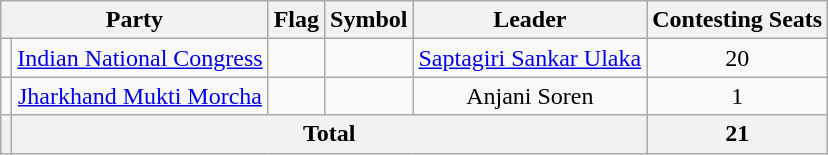<table class="wikitable" style="text-align:center;">
<tr>
<th colspan="2">Party</th>
<th>Flag</th>
<th>Symbol</th>
<th>Leader</th>
<th>Contesting Seats</th>
</tr>
<tr>
<td></td>
<td><a href='#'>Indian National Congress</a></td>
<td></td>
<td></td>
<td><a href='#'>Saptagiri Sankar Ulaka</a></td>
<td>20</td>
</tr>
<tr>
<td></td>
<td><a href='#'>Jharkhand Mukti Morcha</a></td>
<td></td>
<td></td>
<td>Anjani Soren</td>
<td>1</td>
</tr>
<tr>
<th></th>
<th colspan="4">Total</th>
<th>21</th>
</tr>
</table>
